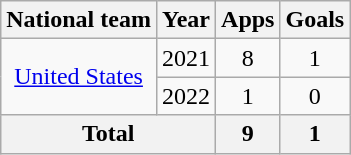<table class="wikitable" style="text-align:center">
<tr>
<th>National team</th>
<th>Year</th>
<th>Apps</th>
<th>Goals</th>
</tr>
<tr>
<td rowspan="2"><a href='#'>United States</a></td>
<td>2021</td>
<td>8</td>
<td>1</td>
</tr>
<tr>
<td>2022</td>
<td>1</td>
<td>0</td>
</tr>
<tr>
<th colspan="2">Total</th>
<th>9</th>
<th>1</th>
</tr>
</table>
